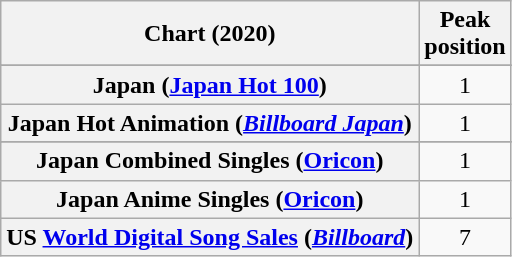<table class="wikitable sortable plainrowheaders" style="text-align:center">
<tr>
<th scope="col">Chart (2020)</th>
<th scope="col">Peak<br>position</th>
</tr>
<tr>
</tr>
<tr>
<th scope="row">Japan (<a href='#'>Japan Hot 100</a>)</th>
<td>1</td>
</tr>
<tr>
<th scope="row">Japan Hot Animation (<em><a href='#'>Billboard Japan</a></em>)</th>
<td>1</td>
</tr>
<tr>
</tr>
<tr>
<th scope="row">Japan Combined Singles (<a href='#'>Oricon</a>)</th>
<td>1</td>
</tr>
<tr>
<th scope="row">Japan Anime Singles (<a href='#'>Oricon</a>)</th>
<td>1</td>
</tr>
<tr>
<th scope="row">US <a href='#'>World Digital Song Sales</a> (<em><a href='#'>Billboard</a></em>)</th>
<td>7</td>
</tr>
</table>
